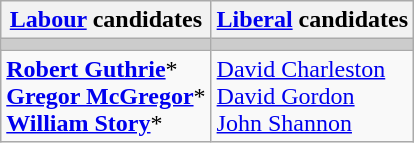<table class="wikitable">
<tr>
<th><a href='#'>Labour</a> candidates</th>
<th><a href='#'>Liberal</a> candidates</th>
</tr>
<tr bgcolor="#cccccc">
<td></td>
<td></td>
</tr>
<tr>
<td><strong><a href='#'>Robert Guthrie</a></strong>*<br><strong><a href='#'>Gregor McGregor</a></strong>*<br><strong><a href='#'>William Story</a></strong>*</td>
<td><a href='#'>David Charleston</a><br><a href='#'>David Gordon</a><br><a href='#'>John Shannon</a></td>
</tr>
</table>
